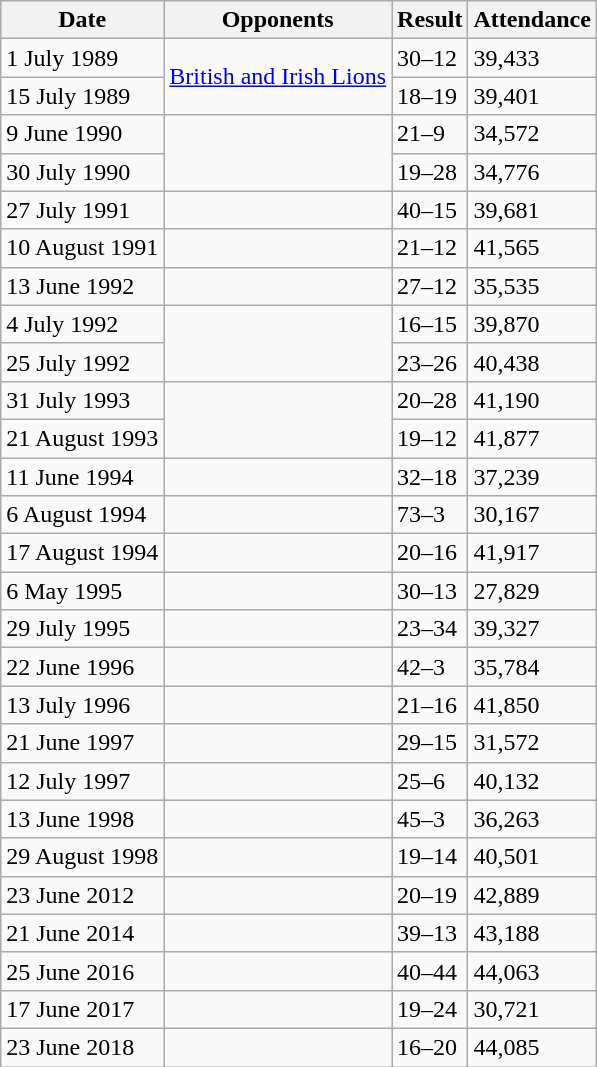<table class="wikitable">
<tr>
<th>Date</th>
<th>Opponents</th>
<th>Result</th>
<th>Attendance</th>
</tr>
<tr>
<td>1 July 1989</td>
<td rowspan=2><a href='#'>British and Irish Lions</a></td>
<td>30–12</td>
<td>39,433</td>
</tr>
<tr>
<td>15 July 1989</td>
<td>18–19</td>
<td>39,401</td>
</tr>
<tr>
<td>9 June 1990</td>
<td rowspan=2></td>
<td>21–9</td>
<td>34,572</td>
</tr>
<tr>
<td>30 July 1990</td>
<td>19–28</td>
<td>34,776</td>
</tr>
<tr>
<td>27 July 1991</td>
<td></td>
<td>40–15</td>
<td>39,681</td>
</tr>
<tr>
<td>10 August 1991</td>
<td></td>
<td>21–12</td>
<td>41,565</td>
</tr>
<tr>
<td>13 June 1992</td>
<td></td>
<td>27–12</td>
<td>35,535</td>
</tr>
<tr>
<td>4 July 1992</td>
<td rowspan=2></td>
<td>16–15</td>
<td>39,870</td>
</tr>
<tr>
<td>25 July 1992</td>
<td>23–26</td>
<td>40,438</td>
</tr>
<tr>
<td>31 July 1993</td>
<td rowspan=2></td>
<td>20–28</td>
<td>41,190</td>
</tr>
<tr>
<td>21 August 1993</td>
<td>19–12</td>
<td>41,877</td>
</tr>
<tr>
<td>11 June 1994</td>
<td></td>
<td>32–18</td>
<td>37,239</td>
</tr>
<tr>
<td>6 August 1994</td>
<td></td>
<td>73–3</td>
<td>30,167</td>
</tr>
<tr>
<td>17 August 1994</td>
<td></td>
<td>20–16</td>
<td>41,917</td>
</tr>
<tr>
<td>6 May 1995</td>
<td></td>
<td>30–13</td>
<td>27,829</td>
</tr>
<tr>
<td>29 July 1995</td>
<td></td>
<td>23–34</td>
<td>39,327</td>
</tr>
<tr>
<td>22 June 1996</td>
<td></td>
<td>42–3</td>
<td>35,784</td>
</tr>
<tr>
<td>13 July 1996</td>
<td></td>
<td>21–16</td>
<td>41,850</td>
</tr>
<tr>
<td>21 June 1997</td>
<td></td>
<td>29–15</td>
<td>31,572</td>
</tr>
<tr>
<td>12 July 1997</td>
<td></td>
<td>25–6</td>
<td>40,132</td>
</tr>
<tr>
<td>13 June 1998</td>
<td></td>
<td>45–3</td>
<td>36,263</td>
</tr>
<tr>
<td>29 August 1998</td>
<td></td>
<td>19–14</td>
<td>40,501</td>
</tr>
<tr>
<td>23 June 2012</td>
<td></td>
<td>20–19</td>
<td>42,889</td>
</tr>
<tr>
<td>21 June 2014</td>
<td></td>
<td>39–13</td>
<td>43,188</td>
</tr>
<tr>
<td>25 June 2016</td>
<td></td>
<td>40–44</td>
<td>44,063</td>
</tr>
<tr>
<td>17 June 2017</td>
<td></td>
<td>19–24</td>
<td>30,721</td>
</tr>
<tr>
<td>23 June 2018</td>
<td></td>
<td>16–20</td>
<td>44,085</td>
</tr>
</table>
